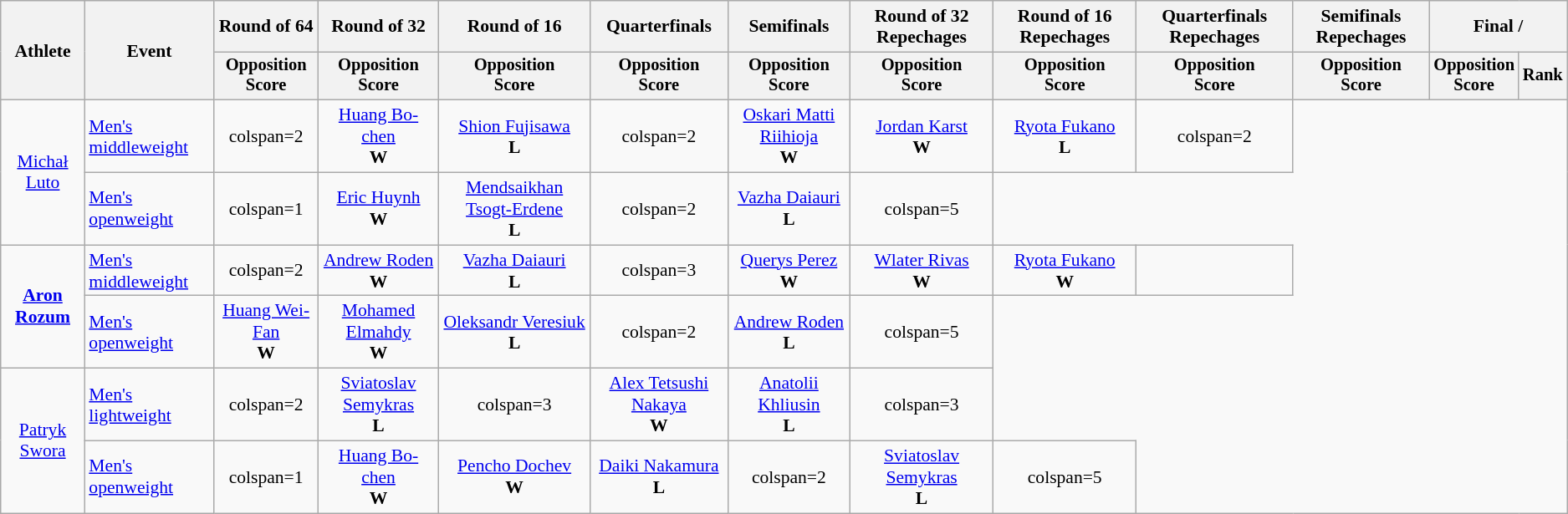<table class="wikitable" style="font-size:90%">
<tr>
<th rowspan=2>Athlete</th>
<th rowspan=2>Event</th>
<th>Round of 64</th>
<th>Round of 32</th>
<th>Round of 16</th>
<th>Quarterfinals</th>
<th>Semifinals</th>
<th>Round of 32 Repechages</th>
<th>Round of 16 Repechages</th>
<th>Quarterfinals Repechages</th>
<th>Semifinals Repechages</th>
<th colspan="2">Final / </th>
</tr>
<tr style="font-size:95%">
<th>Opposition<br>Score</th>
<th>Opposition<br>Score</th>
<th>Opposition<br>Score</th>
<th>Opposition<br>Score</th>
<th>Opposition<br>Score</th>
<th>Opposition<br>Score</th>
<th>Opposition<br>Score</th>
<th>Opposition<br>Score</th>
<th>Opposition<br>Score</th>
<th>Opposition<br>Score</th>
<th>Rank</th>
</tr>
<tr align=center>
<td rowspan=2><a href='#'>Michał Luto</a></td>
<td align=left><a href='#'>Men's middleweight</a></td>
<td>colspan=2</td>
<td> <a href='#'>Huang Bo-chen</a><br><strong>W</strong></td>
<td> <a href='#'>Shion Fujisawa</a><br><strong>L</strong></td>
<td>colspan=2</td>
<td> <a href='#'>Oskari Matti Riihioja</a><br><strong>W</strong></td>
<td> <a href='#'>Jordan Karst</a><br><strong>W</strong></td>
<td> <a href='#'>Ryota Fukano</a><br><strong>L</strong></td>
<td>colspan=2 </td>
</tr>
<tr align=center>
<td align=left><a href='#'>Men's openweight</a></td>
<td>colspan=1</td>
<td> <a href='#'>Eric Huynh</a><br><strong>W</strong></td>
<td> <a href='#'>Mendsaikhan Tsogt-Erdene</a><br><strong>L</strong></td>
<td>colspan=2</td>
<td> <a href='#'>Vazha Daiauri</a><br><strong>L</strong></td>
<td>colspan=5 </td>
</tr>
<tr align=center>
<td rowspan=2><strong><a href='#'>Aron Rozum</a></strong></td>
<td align=left><a href='#'>Men's middleweight</a></td>
<td>colspan=2</td>
<td> <a href='#'>Andrew Roden</a><br><strong>W</strong></td>
<td> <a href='#'>Vazha Daiauri</a><br><strong>L</strong></td>
<td>colspan=3</td>
<td> <a href='#'>Querys Perez</a><br><strong>W</strong></td>
<td> <a href='#'>Wlater Rivas</a><br><strong>W</strong></td>
<td> <a href='#'>Ryota Fukano</a><br><strong>W</strong></td>
<td></td>
</tr>
<tr align=center>
<td align=left><a href='#'>Men's openweight</a></td>
<td> <a href='#'>Huang Wei-Fan</a><br><strong>W</strong></td>
<td> <a href='#'>Mohamed Elmahdy</a><br><strong>W</strong></td>
<td> <a href='#'>Oleksandr Veresiuk</a><br><strong>L</strong></td>
<td>colspan=2</td>
<td> <a href='#'>Andrew Roden</a><br><strong>L</strong></td>
<td>colspan=5 </td>
</tr>
<tr align=center>
<td rowspan=2><a href='#'>Patryk Swora</a></td>
<td align=left><a href='#'>Men's lightweight</a></td>
<td>colspan=2</td>
<td> <a href='#'>Sviatoslav Semykras</a><br><strong>L</strong></td>
<td>colspan=3</td>
<td> <a href='#'>Alex Tetsushi Nakaya</a><br><strong>W</strong></td>
<td> <a href='#'>Anatolii Khliusin</a><br><strong>L</strong></td>
<td>colspan=3 </td>
</tr>
<tr align=center>
<td align=left><a href='#'>Men's openweight</a></td>
<td>colspan=1</td>
<td> <a href='#'>Huang Bo-chen</a><br><strong>W</strong></td>
<td> <a href='#'>Pencho Dochev</a><br><strong>W</strong></td>
<td> <a href='#'>Daiki Nakamura</a><br><strong>L</strong></td>
<td>colspan=2</td>
<td> <a href='#'>Sviatoslav Semykras</a><br><strong>L</strong></td>
<td>colspan=5 </td>
</tr>
</table>
